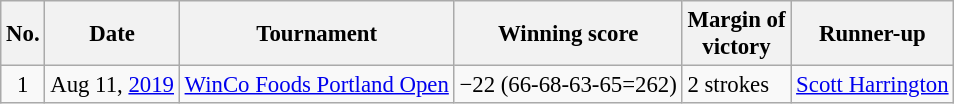<table class="wikitable" style="font-size:95%;">
<tr>
<th>No.</th>
<th>Date</th>
<th>Tournament</th>
<th>Winning score</th>
<th>Margin of<br>victory</th>
<th>Runner-up</th>
</tr>
<tr>
<td align=center>1</td>
<td align=right>Aug 11, <a href='#'>2019</a></td>
<td><a href='#'>WinCo Foods Portland Open</a></td>
<td>−22 (66-68-63-65=262)</td>
<td>2 strokes</td>
<td> <a href='#'>Scott Harrington</a></td>
</tr>
</table>
